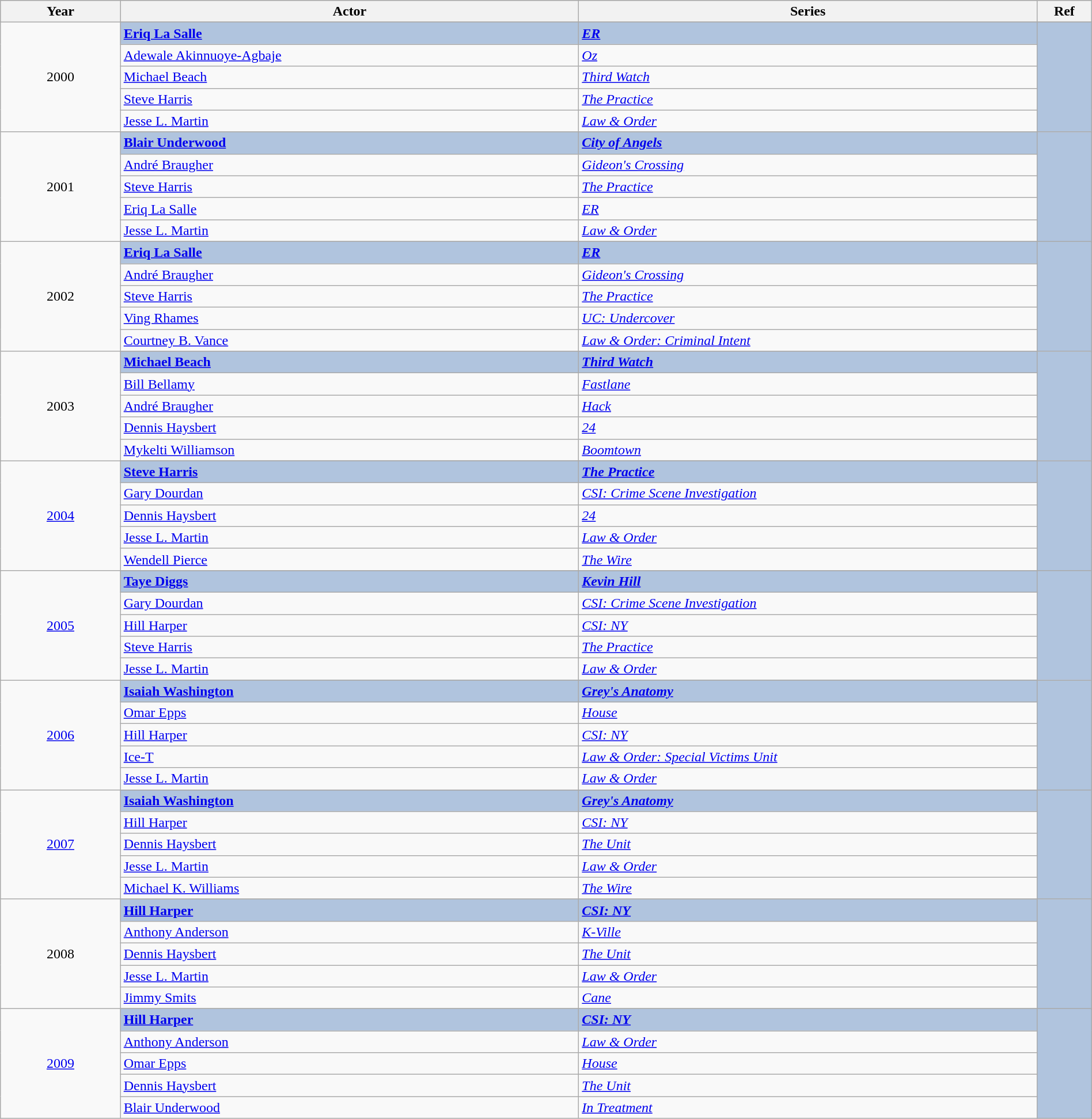<table class="wikitable" style="width:100%;">
<tr style="background:#bebebe;">
<th style="width:11%;">Year</th>
<th style="width:42%;">Actor</th>
<th style="width:42%;">Series</th>
<th style="width:5%;">Ref</th>
</tr>
<tr>
<td rowspan="6" align="center">2000</td>
</tr>
<tr style="background:#B0C4DE">
<td><strong><a href='#'>Eriq La Salle</a></strong></td>
<td><strong><em><a href='#'>ER</a></em></strong></td>
<td rowspan="6" align="center"></td>
</tr>
<tr>
<td><a href='#'>Adewale Akinnuoye-Agbaje</a></td>
<td><em><a href='#'>Oz</a></em></td>
</tr>
<tr>
<td><a href='#'>Michael Beach</a></td>
<td><em><a href='#'>Third Watch</a></em></td>
</tr>
<tr>
<td><a href='#'>Steve Harris</a></td>
<td><em><a href='#'>The Practice</a></em></td>
</tr>
<tr>
<td><a href='#'>Jesse L. Martin</a></td>
<td><em><a href='#'>Law & Order</a></em></td>
</tr>
<tr>
<td rowspan="6" align="center">2001</td>
</tr>
<tr style="background:#B0C4DE">
<td><strong><a href='#'>Blair Underwood</a></strong></td>
<td><strong><em><a href='#'>City of Angels</a></em></strong></td>
<td rowspan="6" align="center"></td>
</tr>
<tr>
<td><a href='#'>André Braugher</a></td>
<td><em><a href='#'>Gideon's Crossing</a></em></td>
</tr>
<tr>
<td><a href='#'>Steve Harris</a></td>
<td><em><a href='#'>The Practice</a></em></td>
</tr>
<tr>
<td><a href='#'>Eriq La Salle</a></td>
<td><em><a href='#'>ER</a></em></td>
</tr>
<tr>
<td><a href='#'>Jesse L. Martin</a></td>
<td><em><a href='#'>Law & Order</a></em></td>
</tr>
<tr>
<td rowspan="6" align="center">2002</td>
</tr>
<tr style="background:#B0C4DE">
<td><strong><a href='#'>Eriq La Salle</a></strong></td>
<td><strong><em><a href='#'>ER</a></em></strong></td>
<td rowspan="6" align="center"></td>
</tr>
<tr>
<td><a href='#'>André Braugher</a></td>
<td><em><a href='#'>Gideon's Crossing</a></em></td>
</tr>
<tr>
<td><a href='#'>Steve Harris</a></td>
<td><em><a href='#'>The Practice</a></em></td>
</tr>
<tr>
<td><a href='#'>Ving Rhames</a></td>
<td><em><a href='#'>UC: Undercover</a></em></td>
</tr>
<tr>
<td><a href='#'>Courtney B. Vance</a></td>
<td><em><a href='#'>Law & Order: Criminal Intent</a></em></td>
</tr>
<tr>
<td rowspan="6" align="center">2003</td>
</tr>
<tr style="background:#B0C4DE">
<td><strong><a href='#'>Michael Beach</a></strong></td>
<td><strong><em><a href='#'>Third Watch</a></em></strong></td>
<td rowspan="6" align="center"></td>
</tr>
<tr>
<td><a href='#'>Bill Bellamy</a></td>
<td><em><a href='#'>Fastlane</a></em></td>
</tr>
<tr>
<td><a href='#'>André Braugher</a></td>
<td><em><a href='#'>Hack</a></em></td>
</tr>
<tr>
<td><a href='#'>Dennis Haysbert</a></td>
<td><em><a href='#'>24</a></em></td>
</tr>
<tr>
<td><a href='#'>Mykelti Williamson</a></td>
<td><em><a href='#'>Boomtown</a></em></td>
</tr>
<tr>
<td rowspan="6" align="center"><a href='#'>2004</a></td>
</tr>
<tr style="background:#B0C4DE">
<td><strong><a href='#'>Steve Harris</a></strong></td>
<td><strong><em><a href='#'>The Practice</a></em></strong></td>
<td rowspan="6" align="center"></td>
</tr>
<tr>
<td><a href='#'>Gary Dourdan</a></td>
<td><em><a href='#'>CSI: Crime Scene Investigation</a></em></td>
</tr>
<tr>
<td><a href='#'>Dennis Haysbert</a></td>
<td><em><a href='#'>24</a></em></td>
</tr>
<tr>
<td><a href='#'>Jesse L. Martin</a></td>
<td><em><a href='#'>Law & Order</a></em></td>
</tr>
<tr>
<td><a href='#'>Wendell Pierce</a></td>
<td><em><a href='#'>The Wire</a></em></td>
</tr>
<tr>
<td rowspan="6" align="center"><a href='#'>2005</a></td>
</tr>
<tr style="background:#B0C4DE">
<td><strong><a href='#'>Taye Diggs</a></strong></td>
<td><strong><em><a href='#'>Kevin Hill</a></em></strong></td>
<td rowspan="6" align="center"></td>
</tr>
<tr>
<td><a href='#'>Gary Dourdan</a></td>
<td><em><a href='#'>CSI: Crime Scene Investigation</a></em></td>
</tr>
<tr>
<td><a href='#'>Hill Harper</a></td>
<td><em><a href='#'>CSI: NY</a></em></td>
</tr>
<tr>
<td><a href='#'>Steve Harris</a></td>
<td><em><a href='#'>The Practice</a></em></td>
</tr>
<tr>
<td><a href='#'>Jesse L. Martin</a></td>
<td><em><a href='#'>Law & Order</a></em></td>
</tr>
<tr>
<td rowspan="6" align="center"><a href='#'>2006</a></td>
</tr>
<tr style="background:#B0C4DE">
<td><strong><a href='#'>Isaiah Washington</a></strong></td>
<td><strong><em><a href='#'>Grey's Anatomy</a></em></strong></td>
<td rowspan="6" align="center"></td>
</tr>
<tr>
<td><a href='#'>Omar Epps</a></td>
<td><em><a href='#'>House</a></em></td>
</tr>
<tr>
<td><a href='#'>Hill Harper</a></td>
<td><em><a href='#'>CSI: NY</a></em></td>
</tr>
<tr>
<td><a href='#'>Ice-T</a></td>
<td><em><a href='#'>Law & Order: Special Victims Unit</a></em></td>
</tr>
<tr>
<td><a href='#'>Jesse L. Martin</a></td>
<td><em><a href='#'>Law & Order</a></em></td>
</tr>
<tr>
<td rowspan="6" align="center"><a href='#'>2007</a></td>
</tr>
<tr style="background:#B0C4DE">
<td><strong><a href='#'>Isaiah Washington</a></strong></td>
<td><strong><em><a href='#'>Grey's Anatomy</a></em></strong></td>
<td rowspan="6" align="center"></td>
</tr>
<tr>
<td><a href='#'>Hill Harper</a></td>
<td><em><a href='#'>CSI: NY</a></em></td>
</tr>
<tr>
<td><a href='#'>Dennis Haysbert</a></td>
<td><em><a href='#'>The Unit</a></em></td>
</tr>
<tr>
<td><a href='#'>Jesse L. Martin</a></td>
<td><em><a href='#'>Law & Order</a></em></td>
</tr>
<tr>
<td><a href='#'>Michael K. Williams</a></td>
<td><em><a href='#'>The Wire</a></em></td>
</tr>
<tr>
<td rowspan="6" align="center">2008</td>
</tr>
<tr style="background:#B0C4DE">
<td><strong><a href='#'>Hill Harper</a></strong></td>
<td><strong><em><a href='#'>CSI: NY</a></em></strong></td>
<td rowspan="6" align="center"></td>
</tr>
<tr>
<td><a href='#'>Anthony Anderson</a></td>
<td><em><a href='#'>K-Ville</a></em></td>
</tr>
<tr>
<td><a href='#'>Dennis Haysbert</a></td>
<td><em><a href='#'>The Unit</a></em></td>
</tr>
<tr>
<td><a href='#'>Jesse L. Martin</a></td>
<td><em><a href='#'>Law & Order</a></em></td>
</tr>
<tr>
<td><a href='#'>Jimmy Smits</a></td>
<td><em><a href='#'>Cane</a></em></td>
</tr>
<tr>
<td rowspan="6" align="center"><a href='#'>2009</a></td>
</tr>
<tr style="background:#B0C4DE">
<td><strong><a href='#'>Hill Harper</a></strong></td>
<td><strong><em><a href='#'>CSI: NY</a></em></strong></td>
<td rowspan="6" align="center"></td>
</tr>
<tr>
<td><a href='#'>Anthony Anderson</a></td>
<td><em><a href='#'>Law & Order</a></em></td>
</tr>
<tr>
<td><a href='#'>Omar Epps</a></td>
<td><em><a href='#'>House</a></em></td>
</tr>
<tr>
<td><a href='#'>Dennis Haysbert</a></td>
<td><em><a href='#'>The Unit</a></em></td>
</tr>
<tr>
<td><a href='#'>Blair Underwood</a></td>
<td><em><a href='#'>In Treatment</a></em></td>
</tr>
</table>
